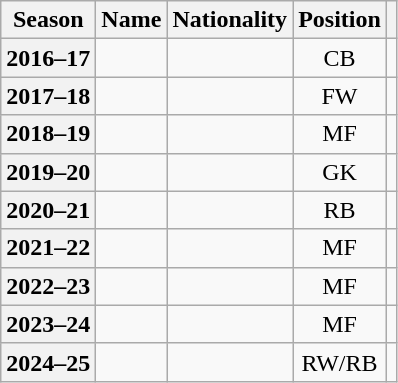<table class="wikitable plainrowheaders">
<tr>
<th scope="col">Season</th>
<th scope="col">Name</th>
<th scope="col">Nationality</th>
<th scope="col">Position</th>
<th scope="col" class="unsortable"></th>
</tr>
<tr>
<th scope="row" style="text-align:center">2016–17</th>
<td></td>
<td></td>
<td style="text-align:center;">CB</td>
<td style="text-align:center;"></td>
</tr>
<tr>
<th scope="row" style="text-align:center">2017–18</th>
<td></td>
<td></td>
<td style="text-align:center;">FW</td>
<td style="text-align:center;"></td>
</tr>
<tr>
<th scope="row" style="text-align:center">2018–19</th>
<td></td>
<td></td>
<td style="text-align:center;">MF</td>
<td style="text-align:center;"></td>
</tr>
<tr>
<th scope="row" style="text-align:center">2019–20</th>
<td></td>
<td></td>
<td style="text-align:center;">GK</td>
<td style="text-align:center;"></td>
</tr>
<tr>
<th scope="row" style="text-align:center">2020–21</th>
<td></td>
<td></td>
<td style="text-align:center;">RB</td>
<td style="text-align:center;"></td>
</tr>
<tr>
<th scope="row" style="text-align:center">2021–22</th>
<td></td>
<td></td>
<td style="text-align:center;">MF</td>
<td style="text-align:center;"></td>
</tr>
<tr>
<th scope="row" style="text-align:center">2022–23</th>
<td></td>
<td></td>
<td style="text-align:center;">MF</td>
<td style="text-align:center;"></td>
</tr>
<tr>
<th scope="row" style="text-align:center">2023–24</th>
<td></td>
<td></td>
<td style="text-align:center;">MF</td>
<td style="text-align:center;"></td>
</tr>
<tr>
<th scope="row" style="text-align:center">2024–25</th>
<td></td>
<td></td>
<td style="text-align: center;">RW/RB</td>
<td style="text-align: center;"></td>
</tr>
</table>
